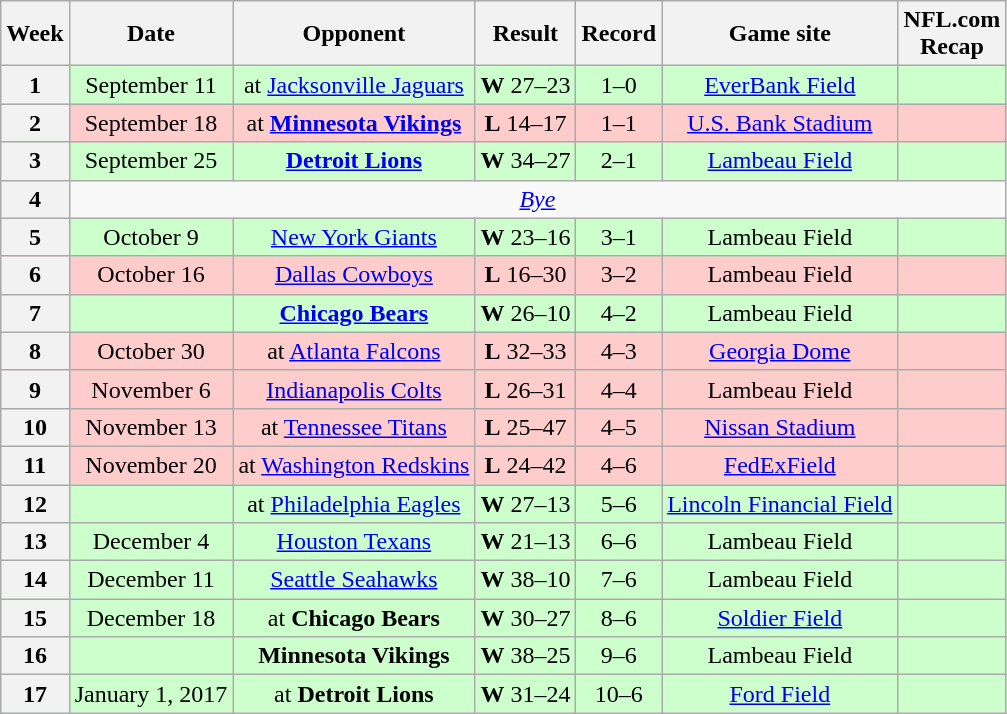<table class="wikitable" style="text-align:center">
<tr>
<th>Week</th>
<th>Date</th>
<th>Opponent</th>
<th>Result</th>
<th>Record</th>
<th>Game site</th>
<th>NFL.com<br>Recap</th>
</tr>
<tr style="background:#cfc">
<th>1</th>
<td>September 11</td>
<td>at <a href='#'>Jacksonville Jaguars</a></td>
<td><strong>W</strong> 27–23</td>
<td>1–0</td>
<td><a href='#'>EverBank Field</a></td>
<td></td>
</tr>
<tr style="background:#fcc">
<th>2</th>
<td>September 18</td>
<td>at <strong><a href='#'>Minnesota Vikings</a></strong></td>
<td><strong>L</strong> 14–17</td>
<td>1–1</td>
<td><a href='#'>U.S. Bank Stadium</a></td>
<td></td>
</tr>
<tr style="background:#cfc">
<th>3</th>
<td>September 25</td>
<td><strong><a href='#'>Detroit Lions</a></strong></td>
<td><strong>W</strong> 34–27</td>
<td>2–1</td>
<td><a href='#'>Lambeau Field</a></td>
<td></td>
</tr>
<tr>
<th>4</th>
<td colspan=6><em><a href='#'>Bye</a></em></td>
</tr>
<tr style="background:#cfc">
<th>5</th>
<td>October 9</td>
<td><a href='#'>New York Giants</a></td>
<td><strong>W</strong> 23–16</td>
<td>3–1</td>
<td>Lambeau Field</td>
<td></td>
</tr>
<tr style="background:#fcc">
<th>6</th>
<td>October 16</td>
<td><a href='#'>Dallas Cowboys</a></td>
<td><strong>L</strong> 16–30</td>
<td>3–2</td>
<td>Lambeau Field</td>
<td></td>
</tr>
<tr style="background:#cfc">
<th>7</th>
<td></td>
<td><strong><a href='#'>Chicago Bears</a></strong></td>
<td><strong>W</strong> 26–10</td>
<td>4–2</td>
<td>Lambeau Field</td>
<td></td>
</tr>
<tr style="background:#fcc">
<th>8</th>
<td>October 30</td>
<td>at <a href='#'>Atlanta Falcons</a></td>
<td><strong>L</strong> 32–33</td>
<td>4–3</td>
<td><a href='#'>Georgia Dome</a></td>
<td></td>
</tr>
<tr style="background:#fcc">
<th>9</th>
<td>November 6</td>
<td><a href='#'>Indianapolis Colts</a></td>
<td><strong>L</strong> 26–31</td>
<td>4–4</td>
<td>Lambeau Field</td>
<td></td>
</tr>
<tr style="background:#fcc">
<th>10</th>
<td>November 13</td>
<td>at <a href='#'>Tennessee Titans</a></td>
<td><strong>L</strong> 25–47</td>
<td>4–5</td>
<td><a href='#'>Nissan Stadium</a></td>
<td></td>
</tr>
<tr style="background:#fcc">
<th>11</th>
<td>November 20</td>
<td>at <a href='#'>Washington Redskins</a></td>
<td><strong>L</strong> 24–42</td>
<td>4–6</td>
<td><a href='#'>FedExField</a></td>
<td></td>
</tr>
<tr style="background:#cfc">
<th>12</th>
<td></td>
<td>at <a href='#'>Philadelphia Eagles</a></td>
<td><strong>W</strong> 27–13</td>
<td>5–6</td>
<td><a href='#'>Lincoln Financial Field</a></td>
<td></td>
</tr>
<tr style="background:#cfc">
<th>13</th>
<td>December 4</td>
<td><a href='#'>Houston Texans</a></td>
<td><strong>W</strong> 21–13</td>
<td>6–6</td>
<td>Lambeau Field</td>
<td></td>
</tr>
<tr style="background:#cfc">
<th>14</th>
<td>December 11</td>
<td><a href='#'>Seattle Seahawks</a></td>
<td><strong>W</strong> 38–10</td>
<td>7–6</td>
<td>Lambeau Field</td>
<td></td>
</tr>
<tr style="background:#cfc">
<th>15</th>
<td>December 18</td>
<td>at <strong>Chicago Bears</strong></td>
<td><strong>W</strong> 30–27</td>
<td>8–6</td>
<td><a href='#'>Soldier Field</a></td>
<td></td>
</tr>
<tr style="background:#cfc">
<th>16</th>
<td></td>
<td><strong>Minnesota Vikings</strong></td>
<td><strong>W</strong> 38–25</td>
<td>9–6</td>
<td>Lambeau Field</td>
<td></td>
</tr>
<tr style="background:#cfc">
<th>17</th>
<td>January 1, 2017</td>
<td>at <strong>Detroit Lions</strong></td>
<td><strong>W</strong> 31–24</td>
<td>10–6</td>
<td><a href='#'>Ford Field</a></td>
<td></td>
</tr>
</table>
